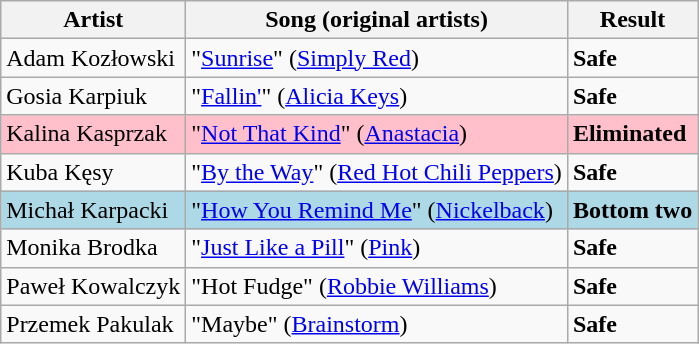<table class=wikitable>
<tr>
<th>Artist</th>
<th>Song (original artists)</th>
<th>Result</th>
</tr>
<tr>
<td>Adam Kozłowski</td>
<td>"<a href='#'>Sunrise</a>" (<a href='#'>Simply Red</a>)</td>
<td><strong>Safe</strong></td>
</tr>
<tr>
<td>Gosia Karpiuk</td>
<td>"<a href='#'>Fallin'</a>" (<a href='#'>Alicia Keys</a>)</td>
<td><strong>Safe</strong></td>
</tr>
<tr style="background:pink;">
<td>Kalina Kasprzak</td>
<td>"<a href='#'>Not That Kind</a>" (<a href='#'>Anastacia</a>)</td>
<td><strong>Eliminated</strong></td>
</tr>
<tr>
<td>Kuba Kęsy</td>
<td>"<a href='#'>By the Way</a>" (<a href='#'>Red Hot Chili Peppers</a>)</td>
<td><strong>Safe</strong></td>
</tr>
<tr style="background:lightblue;">
<td>Michał Karpacki</td>
<td>"<a href='#'>How You Remind Me</a>" (<a href='#'>Nickelback</a>)</td>
<td><strong>Bottom two</strong></td>
</tr>
<tr>
<td>Monika Brodka</td>
<td>"<a href='#'>Just Like a Pill</a>" (<a href='#'>Pink</a>)</td>
<td><strong>Safe</strong></td>
</tr>
<tr>
<td>Paweł Kowalczyk</td>
<td>"Hot Fudge" (<a href='#'>Robbie Williams</a>)</td>
<td><strong>Safe</strong></td>
</tr>
<tr>
<td>Przemek Pakulak</td>
<td>"Maybe" (<a href='#'>Brainstorm</a>)</td>
<td><strong>Safe</strong></td>
</tr>
</table>
